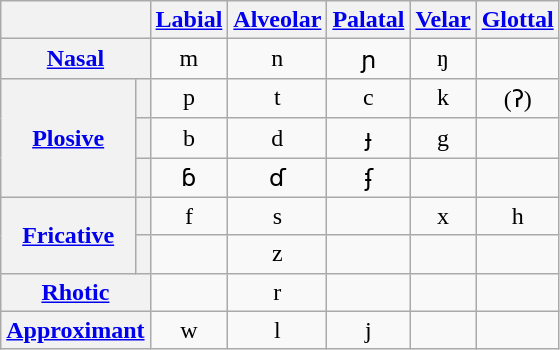<table class="wikitable" style="text-align:center">
<tr>
<th colspan="2"></th>
<th><a href='#'>Labial</a></th>
<th><a href='#'>Alveolar</a></th>
<th><a href='#'>Palatal</a></th>
<th><a href='#'>Velar</a></th>
<th><a href='#'>Glottal</a></th>
</tr>
<tr>
<th colspan="2"><a href='#'>Nasal</a></th>
<td>m</td>
<td>n</td>
<td>ɲ</td>
<td>ŋ</td>
<td></td>
</tr>
<tr>
<th rowspan="3"><a href='#'>Plosive</a></th>
<th></th>
<td>p</td>
<td>t</td>
<td>c</td>
<td>k</td>
<td>(ʔ)</td>
</tr>
<tr>
<th></th>
<td>b</td>
<td>d</td>
<td>ɟ</td>
<td>g</td>
<td></td>
</tr>
<tr>
<th></th>
<td>ɓ</td>
<td>ɗ</td>
<td>ʄ</td>
<td></td>
<td></td>
</tr>
<tr>
<th rowspan="2"><a href='#'>Fricative</a></th>
<th></th>
<td>f</td>
<td>s</td>
<td></td>
<td>x</td>
<td>h</td>
</tr>
<tr>
<th></th>
<td></td>
<td>z</td>
<td></td>
<td></td>
<td></td>
</tr>
<tr>
<th colspan="2"><a href='#'>Rhotic</a></th>
<td></td>
<td>r</td>
<td></td>
<td></td>
<td></td>
</tr>
<tr>
<th colspan="2"><a href='#'>Approximant</a></th>
<td>w</td>
<td>l</td>
<td>j</td>
<td></td>
<td></td>
</tr>
</table>
